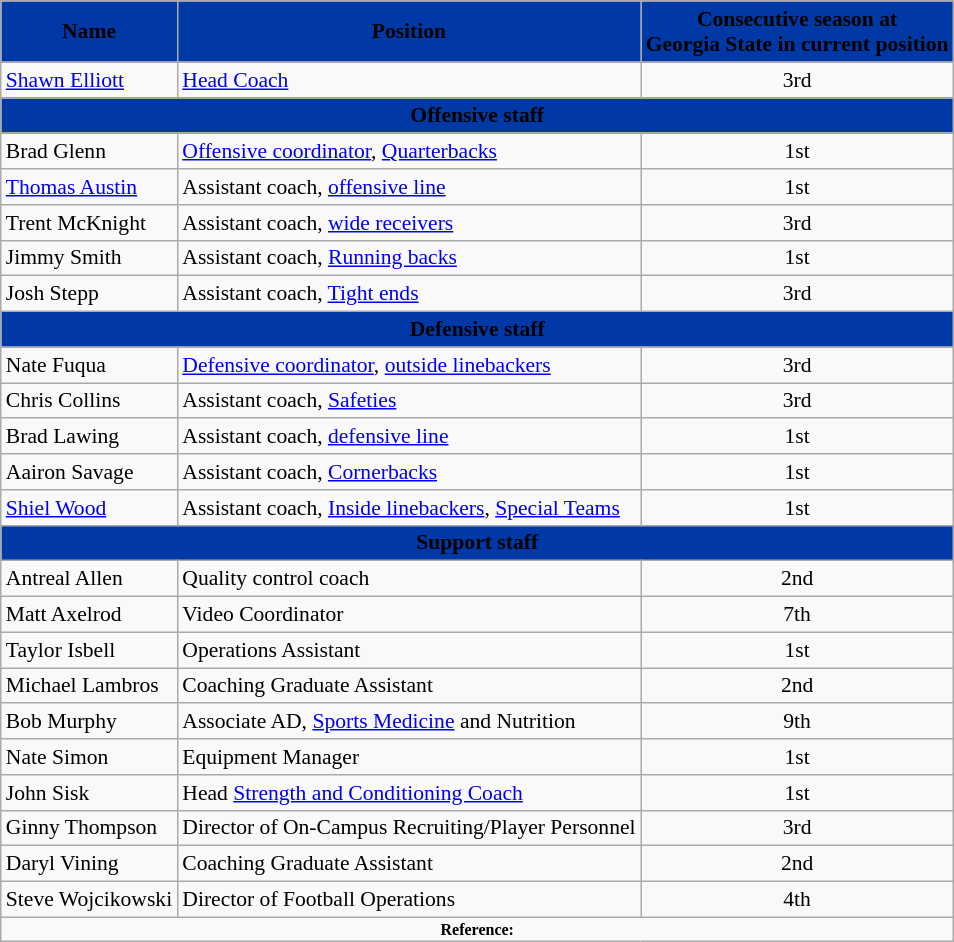<table class="wikitable" style="font-size:90%;">
<tr>
<th style="background:#0039A6;"><span>Name</span></th>
<th style="background:#0039A6;"><span>Position</span></th>
<th style="background:#0039A6;"><span>Consecutive season at<br>Georgia State in current position</span></th>
</tr>
<tr>
<td><a href='#'>Shawn Elliott</a></td>
<td><a href='#'>Head Coach</a></td>
<td align=center>3rd</td>
</tr>
<tr>
<th colspan="3" style="background:#0039A6;"><span>Offensive staff</span></th>
</tr>
<tr>
<td>Brad Glenn</td>
<td><a href='#'>Offensive coordinator</a>, <a href='#'>Quarterbacks</a></td>
<td align=center>1st</td>
</tr>
<tr>
<td><a href='#'>Thomas Austin</a></td>
<td>Assistant coach, <a href='#'>offensive line</a></td>
<td align=center>1st</td>
</tr>
<tr>
<td>Trent McKnight</td>
<td>Assistant coach, <a href='#'>wide receivers</a></td>
<td align=center>3rd</td>
</tr>
<tr>
<td>Jimmy Smith</td>
<td>Assistant coach, <a href='#'>Running backs</a></td>
<td align=center>1st</td>
</tr>
<tr>
<td>Josh Stepp</td>
<td>Assistant coach, <a href='#'>Tight ends</a></td>
<td align=center>3rd</td>
</tr>
<tr>
<th colspan="3" style="background:#0039A6;"><span>Defensive staff</span></th>
</tr>
<tr>
<td>Nate Fuqua</td>
<td><a href='#'>Defensive coordinator</a>, <a href='#'>outside linebackers</a></td>
<td align=center>3rd</td>
</tr>
<tr>
<td>Chris Collins</td>
<td>Assistant coach, <a href='#'>Safeties</a></td>
<td align=center>3rd</td>
</tr>
<tr>
<td>Brad Lawing</td>
<td>Assistant coach, <a href='#'>defensive line</a></td>
<td align=center>1st</td>
</tr>
<tr>
<td>Aairon Savage</td>
<td>Assistant coach, <a href='#'>Cornerbacks</a></td>
<td align=center>1st</td>
</tr>
<tr>
<td><a href='#'>Shiel Wood</a></td>
<td>Assistant coach, <a href='#'>Inside linebackers</a>, <a href='#'>Special Teams</a></td>
<td align=center>1st</td>
</tr>
<tr>
<th colspan="3" style="background:#0039A6;"><span>Support staff</span></th>
</tr>
<tr>
<td>Antreal Allen</td>
<td>Quality control coach</td>
<td align=center>2nd</td>
</tr>
<tr>
<td>Matt Axelrod</td>
<td>Video Coordinator</td>
<td align=center>7th</td>
</tr>
<tr>
<td>Taylor Isbell</td>
<td>Operations Assistant</td>
<td align=center>1st</td>
</tr>
<tr>
<td>Michael Lambros</td>
<td>Coaching Graduate Assistant</td>
<td align=center>2nd</td>
</tr>
<tr>
<td>Bob Murphy</td>
<td>Associate AD, <a href='#'>Sports Medicine</a> and Nutrition</td>
<td align=center>9th</td>
</tr>
<tr>
<td>Nate Simon</td>
<td>Equipment Manager</td>
<td align=center>1st</td>
</tr>
<tr>
<td>John Sisk</td>
<td>Head <a href='#'>Strength and Conditioning Coach</a></td>
<td align=center>1st</td>
</tr>
<tr>
<td>Ginny Thompson</td>
<td>Director of On-Campus Recruiting/Player Personnel</td>
<td align=center>3rd</td>
</tr>
<tr>
<td>Daryl Vining</td>
<td>Coaching Graduate Assistant</td>
<td align=center>2nd</td>
</tr>
<tr>
<td>Steve Wojcikowski</td>
<td>Director of Football Operations</td>
<td align=center>4th</td>
</tr>
<tr>
<td colspan="3"  style="font-size:8pt; text-align:center;"><strong>Reference:</strong></td>
</tr>
</table>
